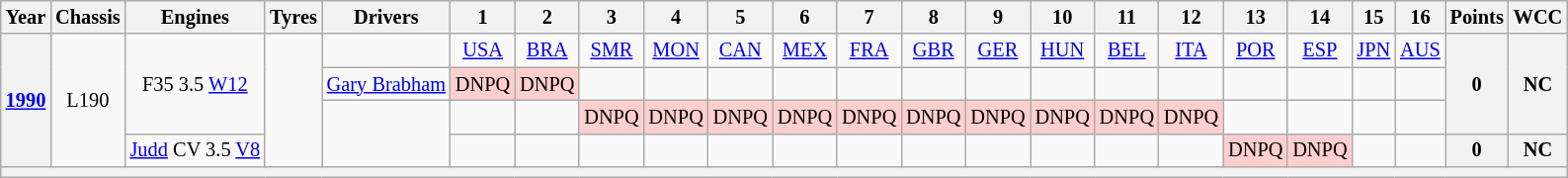<table class="wikitable" style="text-align:center; font-size:85%">
<tr>
<th>Year</th>
<th>Chassis</th>
<th>Engines</th>
<th>Tyres</th>
<th>Drivers</th>
<th>1</th>
<th>2</th>
<th>3</th>
<th>4</th>
<th>5</th>
<th>6</th>
<th>7</th>
<th>8</th>
<th>9</th>
<th>10</th>
<th>11</th>
<th>12</th>
<th>13</th>
<th>14</th>
<th>15</th>
<th>16</th>
<th>Points</th>
<th>WCC</th>
</tr>
<tr>
<th rowspan="4"><a href='#'>1990</a></th>
<td rowspan="4">L190</td>
<td rowspan="3">F35 3.5 <a href='#'>W12</a></td>
<td rowspan="4"></td>
<td></td>
<td><a href='#'>USA</a></td>
<td><a href='#'>BRA</a></td>
<td><a href='#'>SMR</a></td>
<td><a href='#'>MON</a></td>
<td><a href='#'>CAN</a></td>
<td><a href='#'>MEX</a></td>
<td><a href='#'>FRA</a></td>
<td><a href='#'>GBR</a></td>
<td><a href='#'>GER</a></td>
<td><a href='#'>HUN</a></td>
<td><a href='#'>BEL</a></td>
<td><a href='#'>ITA</a></td>
<td><a href='#'>POR</a></td>
<td><a href='#'>ESP</a></td>
<td><a href='#'>JPN</a></td>
<td><a href='#'>AUS</a></td>
<th rowspan="3">0</th>
<th rowspan="3">NC</th>
</tr>
<tr>
<td align="left"> <a href='#'>Gary Brabham</a></td>
<td style="background:#FFCFCF;">DNPQ</td>
<td style="background:#FFCFCF;">DNPQ</td>
<td></td>
<td></td>
<td></td>
<td></td>
<td></td>
<td></td>
<td></td>
<td></td>
<td></td>
<td></td>
<td></td>
<td></td>
<td></td>
<td></td>
</tr>
<tr>
<td rowspan="2" align="left"></td>
<td></td>
<td></td>
<td style="background:#FFCFCF;">DNPQ</td>
<td style="background:#FFCFCF;">DNPQ</td>
<td style="background:#FFCFCF;">DNPQ</td>
<td style="background:#FFCFCF;">DNPQ</td>
<td style="background:#FFCFCF;">DNPQ</td>
<td style="background:#FFCFCF;">DNPQ</td>
<td style="background:#FFCFCF;">DNPQ</td>
<td style="background:#FFCFCF;">DNPQ</td>
<td style="background:#FFCFCF;">DNPQ</td>
<td style="background:#FFCFCF;">DNPQ</td>
<td></td>
<td></td>
<td></td>
<td></td>
</tr>
<tr>
<td><a href='#'>Judd</a> CV 3.5 <a href='#'>V8</a></td>
<td></td>
<td></td>
<td></td>
<td></td>
<td></td>
<td></td>
<td></td>
<td></td>
<td></td>
<td></td>
<td></td>
<td></td>
<td style="background:#FFCFCF;">DNPQ</td>
<td style="background:#FFCFCF;">DNPQ</td>
<td></td>
<td></td>
<th>0</th>
<th>NC</th>
</tr>
<tr>
<th colspan="23"></th>
</tr>
</table>
